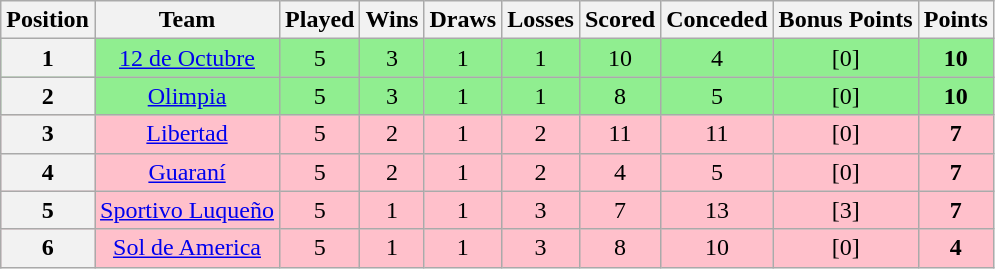<table class="wikitable" style="text-align:center">
<tr>
<th>Position</th>
<th>Team</th>
<th>Played</th>
<th>Wins</th>
<th>Draws</th>
<th>Losses</th>
<th>Scored</th>
<th>Conceded</th>
<th>Bonus Points</th>
<th>Points</th>
</tr>
<tr bgcolor="lightgreen">
<th>1</th>
<td><a href='#'>12 de Octubre</a></td>
<td>5</td>
<td>3</td>
<td>1</td>
<td>1</td>
<td>10</td>
<td>4</td>
<td>[0]</td>
<td><strong>10</strong></td>
</tr>
<tr bgcolor="lightgreen">
<th>2</th>
<td><a href='#'>Olimpia</a></td>
<td>5</td>
<td>3</td>
<td>1</td>
<td>1</td>
<td>8</td>
<td>5</td>
<td>[0]</td>
<td><strong>10</strong></td>
</tr>
<tr bgcolor="pink">
<th>3</th>
<td><a href='#'>Libertad</a></td>
<td>5</td>
<td>2</td>
<td>1</td>
<td>2</td>
<td>11</td>
<td>11</td>
<td>[0]</td>
<td><strong>7</strong></td>
</tr>
<tr bgcolor="pink">
<th>4</th>
<td><a href='#'>Guaraní</a></td>
<td>5</td>
<td>2</td>
<td>1</td>
<td>2</td>
<td>4</td>
<td>5</td>
<td>[0]</td>
<td><strong>7</strong></td>
</tr>
<tr bgcolor="pink">
<th>5</th>
<td><a href='#'>Sportivo Luqueño</a></td>
<td>5</td>
<td>1</td>
<td>1</td>
<td>3</td>
<td>7</td>
<td>13</td>
<td>[3]</td>
<td><strong>7</strong></td>
</tr>
<tr bgcolor="pink">
<th>6</th>
<td><a href='#'>Sol de America</a></td>
<td>5</td>
<td>1</td>
<td>1</td>
<td>3</td>
<td>8</td>
<td>10</td>
<td>[0]</td>
<td><strong>4</strong></td>
</tr>
</table>
